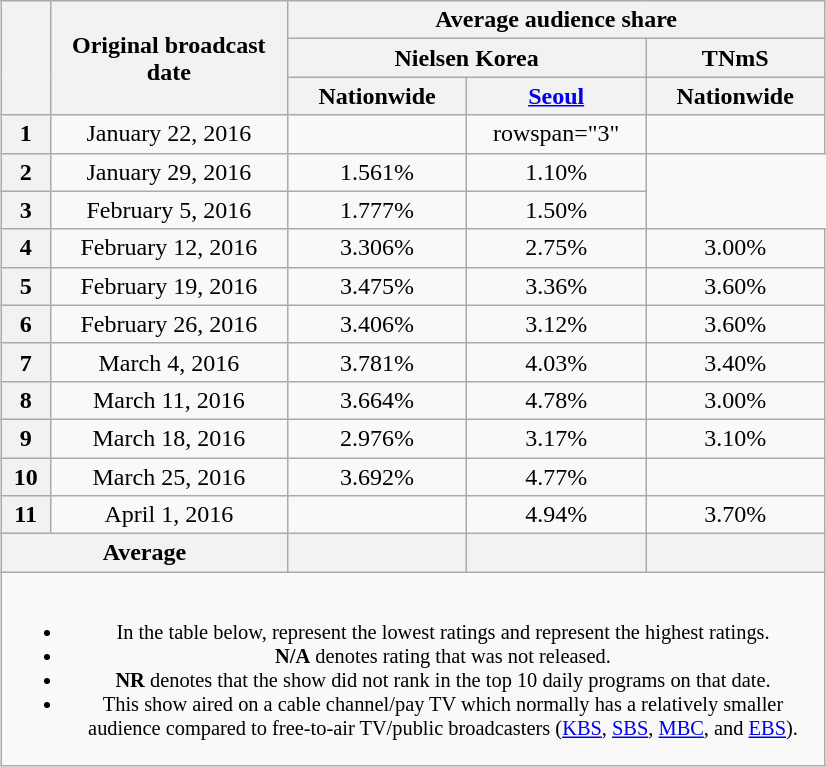<table class="wikitable" style="text-align:center; max-width:550px; margin-left: auto; margin-right: auto; border: none">
<tr>
<th scope="col" rowspan="3"></th>
<th scope="col" rowspan="3">Original broadcast date</th>
<th scope="col" colspan="4">Average audience share</th>
</tr>
<tr>
<th scope="col" colspan="2">Nielsen Korea</th>
<th scope="col">TNmS</th>
</tr>
<tr>
<th scope="col" style="width:7em">Nationwide</th>
<th scope="col" style="width:7em"><a href='#'>Seoul</a></th>
<th scope="col" style="width:7em">Nationwide</th>
</tr>
<tr>
<th scope="row">1</th>
<td>January 22, 2016</td>
<td> </td>
<td>rowspan="3" </td>
<td></td>
</tr>
<tr>
<th scope="row">2</th>
<td>January 29, 2016</td>
<td>1.561% </td>
<td>1.10%</td>
</tr>
<tr>
<th scope="row">3</th>
<td>February 5, 2016</td>
<td>1.777% </td>
<td>1.50%</td>
</tr>
<tr>
<th scope="row">4</th>
<td>February 12, 2016</td>
<td>3.306% </td>
<td>2.75%</td>
<td>3.00%</td>
</tr>
<tr>
<th scope="row">5</th>
<td>February 19, 2016</td>
<td>3.475% </td>
<td>3.36%</td>
<td>3.60%</td>
</tr>
<tr>
<th scope="row">6</th>
<td>February 26, 2016</td>
<td>3.406% </td>
<td>3.12%</td>
<td>3.60%</td>
</tr>
<tr>
<th scope="row">7</th>
<td>March 4, 2016</td>
<td>3.781% </td>
<td>4.03%</td>
<td>3.40%</td>
</tr>
<tr>
<th scope="row">8</th>
<td>March 11, 2016</td>
<td>3.664% </td>
<td>4.78%</td>
<td>3.00%</td>
</tr>
<tr>
<th scope="row">9</th>
<td>March 18, 2016</td>
<td>2.976% </td>
<td>3.17%</td>
<td>3.10%</td>
</tr>
<tr>
<th scope="row">10</th>
<td>March 25, 2016</td>
<td>3.692% </td>
<td>4.77%</td>
<td></td>
</tr>
<tr>
<th scope="row">11</th>
<td>April 1, 2016</td>
<td> </td>
<td>4.94%</td>
<td>3.70%</td>
</tr>
<tr>
<th scope="row" colspan="2">Average</th>
<th scope="row"></th>
<th scope="row"></th>
<th scope="row"></th>
</tr>
<tr>
<td colspan="5" style="font-size:85%"><br><ul><li>In the table below,  represent the lowest ratings and  represent the highest ratings.</li><li><strong>N/A</strong> denotes rating that was not released.</li><li><strong>NR</strong> denotes that the show did not rank in the top 10 daily programs on that date.</li><li>This show aired on a cable channel/pay TV which normally has a relatively smaller audience compared to free-to-air TV/public broadcasters (<a href='#'>KBS</a>, <a href='#'>SBS</a>, <a href='#'>MBC</a>, and <a href='#'>EBS</a>).</li></ul></td>
</tr>
</table>
